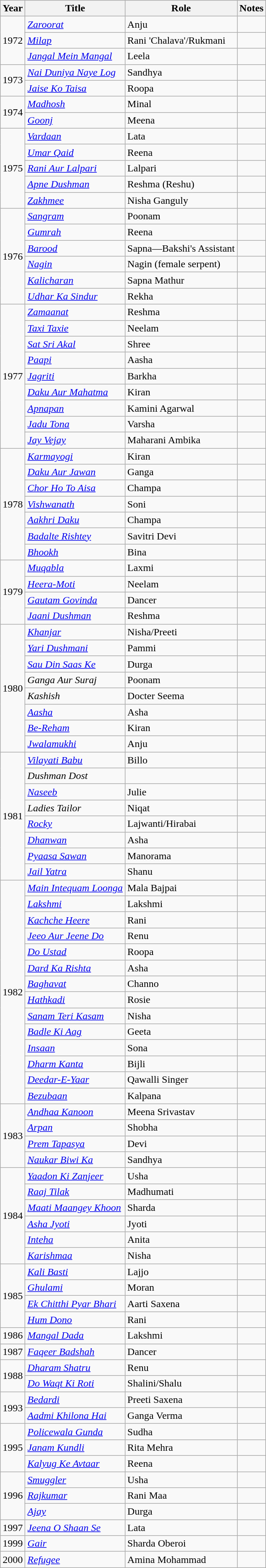<table class="sortable wikitable collapsible">
<tr>
<th>Year</th>
<th>Title</th>
<th>Role</th>
<th>Notes</th>
</tr>
<tr>
<td rowspan="3">1972</td>
<td><em><a href='#'>Zaroorat</a></em></td>
<td>Anju</td>
<td></td>
</tr>
<tr>
<td><em><a href='#'>Milap</a></em></td>
<td>Rani 'Chalava'/Rukmani</td>
<td></td>
</tr>
<tr>
<td><em><a href='#'>Jangal Mein Mangal</a></em></td>
<td>Leela</td>
<td></td>
</tr>
<tr>
<td rowspan="2">1973</td>
<td><em><a href='#'>Nai Duniya Naye Log</a></em></td>
<td>Sandhya</td>
<td></td>
</tr>
<tr>
<td><em><a href='#'>Jaise Ko Taisa</a></em></td>
<td>Roopa</td>
<td></td>
</tr>
<tr>
<td rowspan="2">1974</td>
<td><em><a href='#'>Madhosh</a></em></td>
<td>Minal</td>
<td></td>
</tr>
<tr>
<td><em><a href='#'>Goonj</a></em></td>
<td>Meena</td>
<td></td>
</tr>
<tr>
<td rowspan="5">1975</td>
<td><em><a href='#'>Vardaan</a></em></td>
<td>Lata</td>
<td></td>
</tr>
<tr>
<td><em><a href='#'>Umar Qaid</a></em></td>
<td>Reena</td>
<td></td>
</tr>
<tr>
<td><em><a href='#'>Rani Aur Lalpari</a></em></td>
<td>Lalpari</td>
<td></td>
</tr>
<tr>
<td><em><a href='#'>Apne Dushman</a></em></td>
<td>Reshma (Reshu)</td>
<td></td>
</tr>
<tr>
<td><em><a href='#'>Zakhmee</a></em></td>
<td>Nisha Ganguly</td>
<td></td>
</tr>
<tr>
<td rowspan="6">1976</td>
<td><em><a href='#'>Sangram</a></em></td>
<td>Poonam</td>
<td></td>
</tr>
<tr>
<td><em><a href='#'>Gumrah</a></em></td>
<td>Reena</td>
<td></td>
</tr>
<tr>
<td><em><a href='#'>Barood</a></em></td>
<td>Sapna—Bakshi's Assistant</td>
<td></td>
</tr>
<tr>
<td><em><a href='#'>Nagin</a></em></td>
<td>Nagin (female serpent)</td>
<td></td>
</tr>
<tr>
<td><em><a href='#'>Kalicharan</a></em></td>
<td>Sapna Mathur</td>
<td></td>
</tr>
<tr>
<td><em><a href='#'>Udhar Ka Sindur</a></em></td>
<td>Rekha</td>
<td></td>
</tr>
<tr>
<td rowspan="9">1977</td>
<td><em><a href='#'>Zamaanat</a></em></td>
<td>Reshma</td>
<td></td>
</tr>
<tr>
<td><em><a href='#'>Taxi Taxie</a></em></td>
<td>Neelam</td>
<td></td>
</tr>
<tr>
<td><em><a href='#'>Sat Sri Akal</a></em></td>
<td>Shree</td>
<td></td>
</tr>
<tr>
<td><em><a href='#'>Paapi</a></em></td>
<td>Aasha</td>
<td></td>
</tr>
<tr>
<td><em><a href='#'>Jagriti</a></em></td>
<td>Barkha</td>
<td></td>
</tr>
<tr>
<td><em><a href='#'>Daku Aur Mahatma</a></em></td>
<td>Kiran</td>
<td></td>
</tr>
<tr>
<td><em><a href='#'>Apnapan</a></em></td>
<td>Kamini Agarwal</td>
<td></td>
</tr>
<tr>
<td><em><a href='#'>Jadu Tona</a></em></td>
<td>Varsha</td>
<td></td>
</tr>
<tr>
<td><em><a href='#'>Jay Vejay</a></em></td>
<td>Maharani Ambika</td>
<td></td>
</tr>
<tr>
<td rowspan="7">1978</td>
<td><em><a href='#'>Karmayogi</a></em></td>
<td>Kiran</td>
<td></td>
</tr>
<tr>
<td><em><a href='#'>Daku Aur Jawan</a></em></td>
<td>Ganga</td>
<td></td>
</tr>
<tr>
<td><em><a href='#'>Chor Ho To Aisa</a></em></td>
<td>Champa</td>
<td></td>
</tr>
<tr>
<td><em><a href='#'>Vishwanath</a></em></td>
<td>Soni</td>
<td></td>
</tr>
<tr>
<td><em><a href='#'>Aakhri Daku</a></em></td>
<td>Champa</td>
<td></td>
</tr>
<tr>
<td><em><a href='#'>Badalte Rishtey</a></em></td>
<td>Savitri Devi</td>
<td></td>
</tr>
<tr>
<td><em><a href='#'>Bhookh</a></em></td>
<td>Bina</td>
<td></td>
</tr>
<tr>
<td rowspan="4">1979</td>
<td><em><a href='#'>Muqabla</a></em></td>
<td>Laxmi</td>
<td></td>
</tr>
<tr>
<td><em><a href='#'>Heera-Moti</a></em></td>
<td>Neelam</td>
<td></td>
</tr>
<tr>
<td><em><a href='#'>Gautam Govinda</a></em></td>
<td>Dancer</td>
<td></td>
</tr>
<tr>
<td><em><a href='#'>Jaani Dushman</a></em></td>
<td>Reshma</td>
<td></td>
</tr>
<tr>
<td rowspan="8">1980</td>
<td><em><a href='#'>Khanjar</a></em></td>
<td>Nisha/Preeti</td>
<td></td>
</tr>
<tr>
<td><em><a href='#'>Yari Dushmani</a></em></td>
<td>Pammi</td>
<td></td>
</tr>
<tr>
<td><em><a href='#'>Sau Din Saas Ke</a></em></td>
<td>Durga</td>
<td></td>
</tr>
<tr>
<td><em>Ganga Aur Suraj</em></td>
<td>Poonam</td>
<td></td>
</tr>
<tr>
<td><em>Kashish</em></td>
<td>Docter Seema</td>
<td></td>
</tr>
<tr>
<td><em><a href='#'>Aasha</a></em></td>
<td>Asha</td>
<td></td>
</tr>
<tr>
<td><em><a href='#'>Be-Reham</a></em></td>
<td>Kiran</td>
<td></td>
</tr>
<tr>
<td><em><a href='#'>Jwalamukhi</a></em></td>
<td>Anju</td>
<td></td>
</tr>
<tr>
<td rowspan="8">1981</td>
<td><em><a href='#'>Vilayati Babu</a></em></td>
<td>Billo</td>
<td></td>
</tr>
<tr>
<td><em>Dushman Dost</em></td>
<td></td>
<td></td>
</tr>
<tr>
<td><em><a href='#'>Naseeb</a></em></td>
<td>Julie</td>
<td></td>
</tr>
<tr>
<td><em>Ladies Tailor</em></td>
<td>Niqat</td>
<td></td>
</tr>
<tr>
<td><em><a href='#'>Rocky</a></em></td>
<td>Lajwanti/Hirabai</td>
<td></td>
</tr>
<tr>
<td><em><a href='#'>Dhanwan</a></em></td>
<td>Asha</td>
<td></td>
</tr>
<tr>
<td><em><a href='#'>Pyaasa Sawan</a></em></td>
<td>Manorama</td>
<td></td>
</tr>
<tr>
<td><em><a href='#'>Jail Yatra</a></em></td>
<td>Shanu</td>
<td></td>
</tr>
<tr>
<td rowspan="14">1982</td>
<td><em><a href='#'>Main Intequam Loonga</a></em></td>
<td>Mala Bajpai</td>
<td></td>
</tr>
<tr>
<td><em><a href='#'>Lakshmi</a></em></td>
<td>Lakshmi</td>
<td></td>
</tr>
<tr>
<td><em><a href='#'>Kachche Heere</a></em></td>
<td>Rani</td>
<td></td>
</tr>
<tr>
<td><em><a href='#'>Jeeo Aur Jeene Do</a></em></td>
<td>Renu</td>
<td></td>
</tr>
<tr>
<td><em><a href='#'>Do Ustad</a></em></td>
<td>Roopa</td>
<td></td>
</tr>
<tr>
<td><em><a href='#'>Dard Ka Rishta</a></em></td>
<td>Asha</td>
<td></td>
</tr>
<tr>
<td><em><a href='#'>Baghavat</a></em></td>
<td>Channo</td>
<td></td>
</tr>
<tr>
<td><em><a href='#'>Hathkadi</a></em></td>
<td>Rosie</td>
<td></td>
</tr>
<tr>
<td><em><a href='#'>Sanam Teri Kasam</a></em></td>
<td>Nisha</td>
<td></td>
</tr>
<tr>
<td><em><a href='#'>Badle Ki Aag</a></em></td>
<td>Geeta</td>
<td></td>
</tr>
<tr>
<td><em><a href='#'>Insaan</a></em></td>
<td>Sona</td>
<td></td>
</tr>
<tr>
<td><em><a href='#'>Dharm Kanta</a></em></td>
<td>Bijli</td>
<td></td>
</tr>
<tr>
<td><em><a href='#'>Deedar-E-Yaar</a></em></td>
<td>Qawalli Singer</td>
<td></td>
</tr>
<tr>
<td><em><a href='#'>Bezubaan</a></em></td>
<td>Kalpana</td>
<td></td>
</tr>
<tr>
<td rowspan="4">1983</td>
<td><em><a href='#'>Andhaa Kanoon</a></em></td>
<td>Meena Srivastav</td>
<td></td>
</tr>
<tr>
<td><em><a href='#'>Arpan</a></em></td>
<td>Shobha</td>
<td></td>
</tr>
<tr>
<td><em><a href='#'>Prem Tapasya</a></em></td>
<td>Devi</td>
<td></td>
</tr>
<tr>
<td><em><a href='#'>Naukar Biwi Ka</a></em></td>
<td>Sandhya</td>
<td></td>
</tr>
<tr>
<td rowspan="6">1984</td>
<td><em><a href='#'>Yaadon Ki Zanjeer</a></em></td>
<td>Usha</td>
<td></td>
</tr>
<tr>
<td><em><a href='#'>Raaj Tilak</a></em></td>
<td>Madhumati</td>
<td></td>
</tr>
<tr>
<td><em><a href='#'>Maati Maangey Khoon</a></em></td>
<td>Sharda</td>
<td></td>
</tr>
<tr>
<td><em><a href='#'>Asha Jyoti</a></em></td>
<td>Jyoti</td>
<td></td>
</tr>
<tr>
<td><em><a href='#'>Inteha</a></em></td>
<td>Anita</td>
<td></td>
</tr>
<tr>
<td><em><a href='#'>Karishmaa</a></em></td>
<td>Nisha</td>
<td></td>
</tr>
<tr>
<td rowspan="4">1985</td>
<td><em><a href='#'>Kali Basti</a></em></td>
<td>Lajjo</td>
<td></td>
</tr>
<tr>
<td><em><a href='#'>Ghulami</a></em></td>
<td>Moran</td>
<td></td>
</tr>
<tr>
<td><em><a href='#'>Ek Chitthi Pyar Bhari</a></em></td>
<td>Aarti Saxena</td>
<td></td>
</tr>
<tr>
<td><em><a href='#'>Hum Dono</a></em></td>
<td>Rani</td>
<td></td>
</tr>
<tr>
<td>1986</td>
<td><em><a href='#'>Mangal Dada</a></em></td>
<td>Lakshmi</td>
<td></td>
</tr>
<tr>
<td>1987</td>
<td><em><a href='#'>Faqeer Badshah</a></em></td>
<td>Dancer</td>
<td></td>
</tr>
<tr>
<td rowspan="2">1988</td>
<td><em><a href='#'>Dharam Shatru</a></em></td>
<td>Renu</td>
<td></td>
</tr>
<tr>
<td><em><a href='#'>Do Waqt Ki Roti</a></em></td>
<td>Shalini/Shalu</td>
<td></td>
</tr>
<tr>
<td rowspan="2">1993</td>
<td><em><a href='#'>Bedardi</a></em></td>
<td>Preeti Saxena</td>
<td></td>
</tr>
<tr>
<td><em><a href='#'>Aadmi Khilona Hai</a></em></td>
<td>Ganga Verma</td>
<td></td>
</tr>
<tr>
<td rowspan="3">1995</td>
<td><em><a href='#'>Policewala Gunda</a></em></td>
<td>Sudha</td>
<td></td>
</tr>
<tr>
<td><em><a href='#'>Janam Kundli</a></em></td>
<td>Rita Mehra</td>
<td></td>
</tr>
<tr>
<td><em><a href='#'>Kalyug Ke Avtaar</a></em></td>
<td>Reena</td>
<td></td>
</tr>
<tr>
<td rowspan="3">1996</td>
<td><em><a href='#'>Smuggler</a></em></td>
<td>Usha</td>
<td></td>
</tr>
<tr>
<td><em><a href='#'>Rajkumar</a></em></td>
<td>Rani Maa</td>
<td></td>
</tr>
<tr>
<td><em><a href='#'>Ajay</a></em></td>
<td>Durga</td>
<td></td>
</tr>
<tr>
<td>1997</td>
<td><em><a href='#'>Jeena O Shaan Se</a></em></td>
<td>Lata</td>
<td></td>
</tr>
<tr>
<td>1999</td>
<td><em><a href='#'>Gair</a></em></td>
<td>Sharda Oberoi</td>
<td></td>
</tr>
<tr>
<td>2000</td>
<td><em><a href='#'>Refugee</a></em></td>
<td>Amina Mohammad</td>
<td></td>
</tr>
</table>
